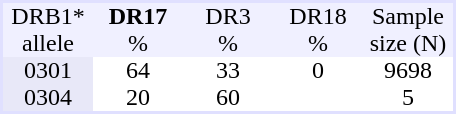<table border="0" cellspacing="0" cellpadding="0" align="left" style="text-align:center; background:#ffffff; margin-right: 1em; border:2px #e0e0ff solid;">
<tr style="background:#f0f0ff">
<td style="width:60px">DRB1*</td>
<td style="width:60px"><strong>DR17</strong></td>
<td style="width:60px">DR3</td>
<td style="width:60px">DR18</td>
<td style="width:60px">Sample</td>
</tr>
<tr style="background:#f0f0ff">
<td>allele</td>
<td>%</td>
<td>%</td>
<td>%</td>
<td>size (N)</td>
</tr>
<tr>
<td style = "background:#e8e8f8">0301</td>
<td>64</td>
<td>33</td>
<td>0</td>
<td>9698</td>
</tr>
<tr>
<td style = "background:#e8e8f8">0304</td>
<td>20</td>
<td>60</td>
<td></td>
<td>5</td>
</tr>
<tr>
</tr>
</table>
